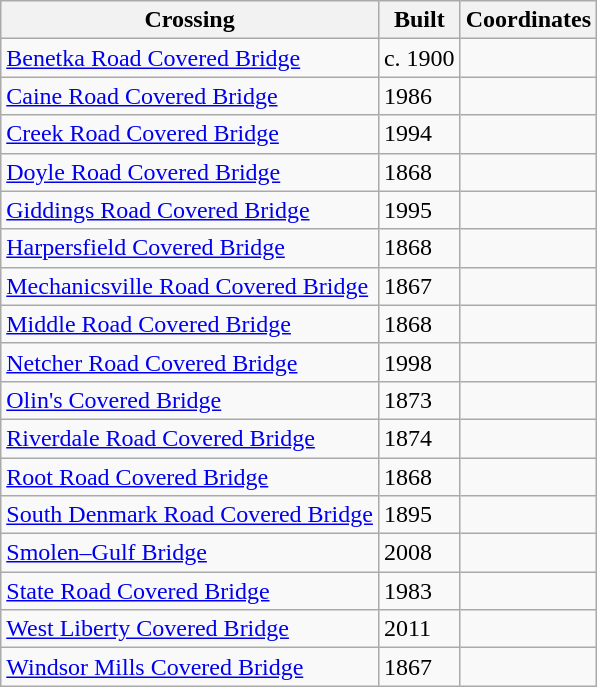<table class=wikitable>
<tr>
<th>Crossing</th>
<th>Built</th>
<th>Coordinates</th>
</tr>
<tr>
<td><a href='#'>Benetka Road Covered Bridge</a></td>
<td>c. 1900</td>
<td></td>
</tr>
<tr>
<td><a href='#'>Caine Road Covered Bridge</a></td>
<td>1986</td>
<td></td>
</tr>
<tr>
<td><a href='#'>Creek Road Covered Bridge</a></td>
<td>1994</td>
<td></td>
</tr>
<tr>
<td><a href='#'>Doyle Road Covered Bridge</a></td>
<td>1868</td>
<td></td>
</tr>
<tr>
<td><a href='#'>Giddings Road Covered Bridge</a></td>
<td>1995</td>
<td></td>
</tr>
<tr>
<td><a href='#'>Harpersfield Covered Bridge</a></td>
<td>1868</td>
<td></td>
</tr>
<tr>
<td><a href='#'>Mechanicsville Road Covered Bridge</a></td>
<td>1867</td>
<td></td>
</tr>
<tr>
<td><a href='#'>Middle Road Covered Bridge</a></td>
<td>1868</td>
<td></td>
</tr>
<tr>
<td><a href='#'>Netcher Road Covered Bridge</a></td>
<td>1998</td>
<td></td>
</tr>
<tr>
<td><a href='#'>Olin's Covered Bridge</a></td>
<td>1873</td>
<td></td>
</tr>
<tr>
<td><a href='#'>Riverdale Road Covered Bridge</a></td>
<td>1874</td>
<td></td>
</tr>
<tr>
<td><a href='#'>Root Road Covered Bridge</a></td>
<td>1868</td>
<td></td>
</tr>
<tr>
<td><a href='#'>South Denmark Road Covered Bridge</a></td>
<td>1895</td>
<td></td>
</tr>
<tr>
<td><a href='#'>Smolen–Gulf Bridge</a></td>
<td>2008</td>
<td></td>
</tr>
<tr>
<td><a href='#'>State Road Covered Bridge</a></td>
<td>1983</td>
<td></td>
</tr>
<tr>
<td><a href='#'>West Liberty Covered Bridge</a></td>
<td>2011</td>
<td></td>
</tr>
<tr>
<td><a href='#'>Windsor Mills Covered Bridge</a></td>
<td>1867</td>
<td></td>
</tr>
</table>
